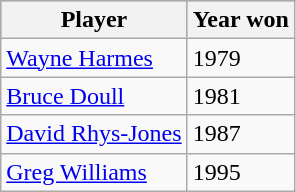<table class="wikitable">
<tr style="background:#bdb76b;">
<th>Player</th>
<th>Year won</th>
</tr>
<tr>
<td><a href='#'>Wayne Harmes</a></td>
<td>1979</td>
</tr>
<tr>
<td><a href='#'>Bruce Doull</a></td>
<td>1981</td>
</tr>
<tr>
<td><a href='#'>David Rhys-Jones</a></td>
<td>1987</td>
</tr>
<tr>
<td><a href='#'>Greg Williams</a></td>
<td>1995</td>
</tr>
</table>
